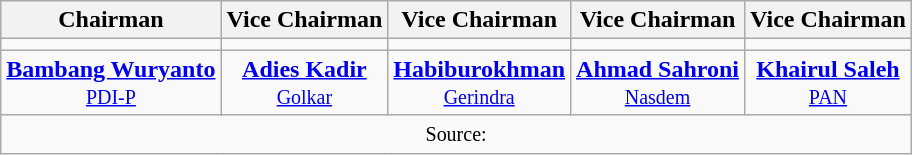<table class="wikitable" style="text-align: center">
<tr>
<th>Chairman</th>
<th>Vice Chairman</th>
<th>Vice Chairman</th>
<th>Vice Chairman</th>
<th>Vice Chairman</th>
</tr>
<tr>
<td></td>
<td></td>
<td></td>
<td></td>
<td></td>
</tr>
<tr>
<td><strong><a href='#'>Bambang Wuryanto</a></strong><br><small><a href='#'>PDI-P</a></small></td>
<td><strong><a href='#'>Adies Kadir</a></strong><br><small><a href='#'>Golkar</a></small></td>
<td><strong><a href='#'>Habiburokhman</a></strong><br><small><a href='#'>Gerindra</a></small></td>
<td><strong><a href='#'>Ahmad Sahroni</a></strong><br><small><a href='#'>Nasdem</a></small></td>
<td><strong><a href='#'>Khairul Saleh</a></strong><br><small><a href='#'>PAN</a></small></td>
</tr>
<tr>
<td colspan="5"><small>Source:</small></td>
</tr>
</table>
